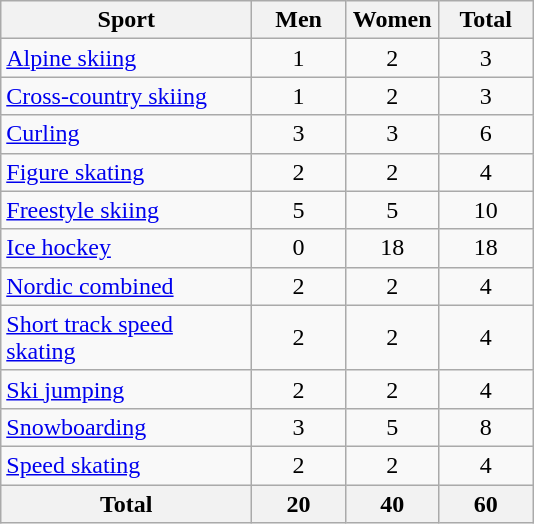<table class="wikitable sortable" style=text-align:center>
<tr>
<th width=160>Sport</th>
<th width=55>Men</th>
<th width=55>Women</th>
<th width=55>Total</th>
</tr>
<tr>
<td align=left><a href='#'>Alpine skiing</a></td>
<td>1</td>
<td>2</td>
<td>3</td>
</tr>
<tr>
<td align=left><a href='#'>Cross-country skiing</a></td>
<td>1</td>
<td>2</td>
<td>3</td>
</tr>
<tr>
<td align=left><a href='#'>Curling</a></td>
<td>3</td>
<td>3</td>
<td>6</td>
</tr>
<tr>
<td align=left><a href='#'>Figure skating</a></td>
<td>2</td>
<td>2</td>
<td>4</td>
</tr>
<tr>
<td align=left><a href='#'>Freestyle skiing</a></td>
<td>5</td>
<td>5</td>
<td>10</td>
</tr>
<tr>
<td align=left><a href='#'>Ice hockey</a></td>
<td>0</td>
<td>18</td>
<td>18</td>
</tr>
<tr>
<td align=left><a href='#'>Nordic combined</a></td>
<td>2</td>
<td>2</td>
<td>4</td>
</tr>
<tr>
<td align=left><a href='#'>Short track speed skating</a></td>
<td>2</td>
<td>2</td>
<td>4</td>
</tr>
<tr>
<td align=left><a href='#'>Ski jumping</a></td>
<td>2</td>
<td>2</td>
<td>4</td>
</tr>
<tr>
<td align=left><a href='#'>Snowboarding</a></td>
<td>3</td>
<td>5</td>
<td>8</td>
</tr>
<tr>
<td align=left><a href='#'>Speed skating</a></td>
<td>2</td>
<td>2</td>
<td>4</td>
</tr>
<tr>
<th>Total</th>
<th>20</th>
<th>40</th>
<th>60</th>
</tr>
</table>
